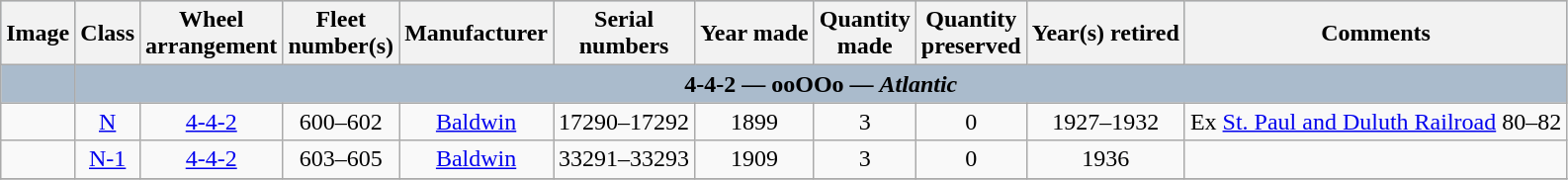<table class="wikitable" style="text-align:center">
<tr style="background:#AABBCC; font-weight:bold">
<th>Image</th>
<th>Class</th>
<th>Wheel<br>arrangement</th>
<th>Fleet<br>number(s)</th>
<th>Manufacturer</th>
<th>Serial<br>numbers</th>
<th>Year made</th>
<th>Quantity<br>made</th>
<th>Quantity<br>preserved</th>
<th>Year(s) retired</th>
<th>Comments</th>
</tr>
<tr style="background:#AABBCC; font-weight:bold">
<td></td>
<td colspan="10">4-4-2 — ooOOo — <em>Atlantic</em></td>
</tr>
<tr>
<td></td>
<td><a href='#'>N</a></td>
<td><a href='#'>4-4-2</a></td>
<td>600–602</td>
<td><a href='#'>Baldwin</a></td>
<td>17290–17292</td>
<td>1899</td>
<td>3</td>
<td>0</td>
<td>1927–1932</td>
<td>Ex <a href='#'>St. Paul and Duluth Railroad</a> 80–82</td>
</tr>
<tr>
<td></td>
<td><a href='#'>N-1</a></td>
<td><a href='#'>4-4-2</a></td>
<td>603–605</td>
<td><a href='#'>Baldwin</a></td>
<td>33291–33293</td>
<td>1909</td>
<td>3</td>
<td>0</td>
<td>1936</td>
<td></td>
</tr>
<tr>
</tr>
</table>
